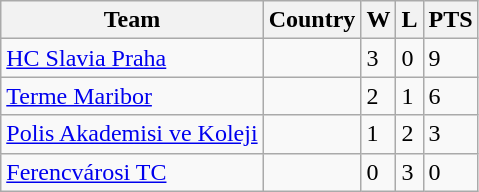<table class="wikitable">
<tr>
<th>Team</th>
<th>Country</th>
<th>W</th>
<th>L</th>
<th>PTS</th>
</tr>
<tr>
<td><a href='#'>HC Slavia Praha</a></td>
<td></td>
<td>3</td>
<td>0</td>
<td>9</td>
</tr>
<tr>
<td><a href='#'>Terme Maribor</a></td>
<td></td>
<td>2</td>
<td>1</td>
<td>6</td>
</tr>
<tr>
<td><a href='#'>Polis Akademisi ve Koleji</a></td>
<td></td>
<td>1</td>
<td>2</td>
<td>3</td>
</tr>
<tr>
<td><a href='#'>Ferencvárosi TC</a></td>
<td></td>
<td>0</td>
<td>3</td>
<td>0</td>
</tr>
</table>
